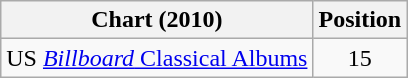<table class="wikitable sortable">
<tr>
<th scope="col">Chart (2010)</th>
<th scope="col">Position</th>
</tr>
<tr>
<td>US <a href='#'><em>Billboard</em> Classical Albums</a></td>
<td style="text-align:center;">15</td>
</tr>
</table>
